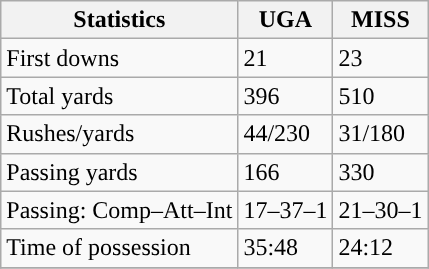<table class="wikitable" style="float: left;">
<tr>
<th>Statistics</th>
<th>UGA</th>
<th>MISS</th>
</tr>
<tr>
<td>First downs</td>
<td>21</td>
<td>23</td>
</tr>
<tr>
<td>Total yards</td>
<td>396</td>
<td>510</td>
</tr>
<tr>
<td>Rushes/yards</td>
<td>44/230</td>
<td>31/180</td>
</tr>
<tr>
<td>Passing yards</td>
<td>166</td>
<td>330</td>
</tr>
<tr>
<td>Passing: Comp–Att–Int</td>
<td>17–37–1</td>
<td>21–30–1</td>
</tr>
<tr>
<td>Time of possession</td>
<td>35:48</td>
<td>24:12</td>
</tr>
<tr>
</tr>
</table>
